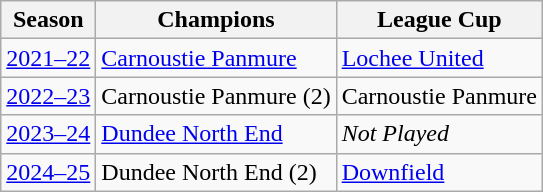<table class="wikitable">
<tr>
<th>Season</th>
<th>Champions</th>
<th>League Cup</th>
</tr>
<tr>
<td><a href='#'>2021–22</a></td>
<td><a href='#'>Carnoustie Panmure</a></td>
<td><a href='#'>Lochee United</a></td>
</tr>
<tr>
<td><a href='#'>2022–23</a></td>
<td>Carnoustie Panmure (2)</td>
<td>Carnoustie Panmure</td>
</tr>
<tr>
<td><a href='#'>2023–24</a></td>
<td><a href='#'>Dundee North End</a></td>
<td><em>Not Played</em></td>
</tr>
<tr>
<td><a href='#'>2024–25</a></td>
<td>Dundee North End (2)</td>
<td><a href='#'>Downfield</a></td>
</tr>
</table>
